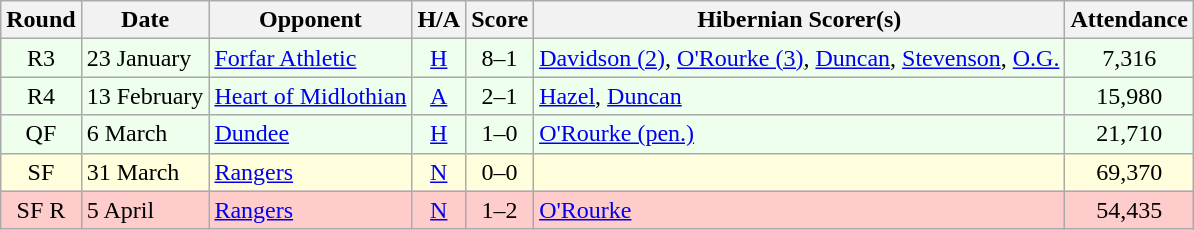<table class="wikitable" style="text-align:center">
<tr>
<th>Round</th>
<th>Date</th>
<th>Opponent</th>
<th>H/A</th>
<th>Score</th>
<th>Hibernian Scorer(s)</th>
<th>Attendance</th>
</tr>
<tr bgcolor=#EEFFEE>
<td>R3</td>
<td align=left>23 January</td>
<td align=left><a href='#'>Forfar Athletic</a></td>
<td><a href='#'>H</a></td>
<td>8–1</td>
<td align=left><a href='#'>Davidson (2)</a>, <a href='#'>O'Rourke (3)</a>, <a href='#'>Duncan</a>, <a href='#'>Stevenson</a>, <a href='#'>O.G.</a></td>
<td>7,316</td>
</tr>
<tr bgcolor=#EEFFEE>
<td>R4</td>
<td align=left>13 February</td>
<td align=left><a href='#'>Heart of Midlothian</a></td>
<td><a href='#'>A</a></td>
<td>2–1</td>
<td align=left><a href='#'>Hazel</a>, <a href='#'>Duncan</a></td>
<td>15,980</td>
</tr>
<tr bgcolor=#EEFFEE>
<td>QF</td>
<td align=left>6 March</td>
<td align=left><a href='#'>Dundee</a></td>
<td><a href='#'>H</a></td>
<td>1–0</td>
<td align=left><a href='#'>O'Rourke (pen.)</a></td>
<td>21,710</td>
</tr>
<tr bgcolor=#FFFFDD>
<td>SF</td>
<td align=left>31 March</td>
<td align=left><a href='#'>Rangers</a></td>
<td><a href='#'>N</a></td>
<td>0–0</td>
<td align=left></td>
<td>69,370</td>
</tr>
<tr bgcolor=#FFCCCC>
<td>SF R</td>
<td align=left>5 April</td>
<td align=left><a href='#'>Rangers</a></td>
<td><a href='#'>N</a></td>
<td>1–2</td>
<td align=left><a href='#'>O'Rourke</a></td>
<td>54,435</td>
</tr>
</table>
